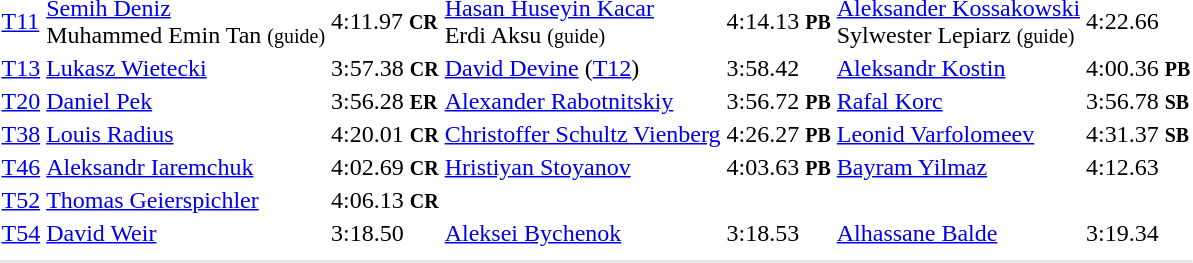<table>
<tr>
<td><a href='#'>T11</a></td>
<td><a href='#'>Semih Deniz</a><br> Muhammed Emin Tan <small>(guide)</small><br></td>
<td>4:11.97 <small><strong>CR</strong></small></td>
<td><a href='#'>Hasan Huseyin Kacar</a><br>Erdi Aksu <small>(guide)</small><br></td>
<td>4:14.13 <small><strong>PB</strong></small></td>
<td><a href='#'>Aleksander Kossakowski</a><br>Sylwester Lepiarz <small>(guide)</small><br></td>
<td>4:22.66</td>
</tr>
<tr>
<td><a href='#'>T13</a></td>
<td><a href='#'>Lukasz Wietecki</a><br></td>
<td>3:57.38 <small><strong>CR</strong></small></td>
<td><a href='#'>David Devine</a> (<a href='#'>T12</a>)<br></td>
<td>3:58.42</td>
<td><a href='#'>Aleksandr Kostin</a><br></td>
<td>4:00.36 <small><strong>PB</strong></small></td>
</tr>
<tr>
<td><a href='#'>T20</a></td>
<td><a href='#'>Daniel Pek</a><br></td>
<td>3:56.28 <small><strong>ER</strong></small></td>
<td><a href='#'>Alexander Rabotnitskiy</a><br></td>
<td>3:56.72 <small><strong>PB</strong></small></td>
<td><a href='#'>Rafal Korc</a><br></td>
<td>3:56.78 <small><strong>SB</strong></small></td>
</tr>
<tr>
<td><a href='#'>T38</a></td>
<td><a href='#'>Louis Radius</a><br></td>
<td>4:20.01 <small><strong>CR</strong></small></td>
<td><a href='#'>Christoffer Schultz Vienberg</a><br></td>
<td>4:26.27 <small><strong>PB</strong></small></td>
<td><a href='#'>Leonid Varfolomeev</a><br></td>
<td>4:31.37 <small><strong>SB</strong></small></td>
</tr>
<tr>
<td><a href='#'>T46</a></td>
<td><a href='#'>Aleksandr Iaremchuk</a><br></td>
<td>4:02.69 <small><strong>CR</strong></small></td>
<td><a href='#'>Hristiyan Stoyanov</a><br></td>
<td>4:03.63 <small><strong>PB</strong></small></td>
<td><a href='#'>Bayram Yilmaz</a><br></td>
<td>4:12.63</td>
</tr>
<tr>
<td><a href='#'>T52</a></td>
<td><a href='#'>Thomas Geierspichler</a><br></td>
<td>4:06.13 <small><strong>CR</strong></small></td>
<td></td>
<td></td>
<td></td>
<td></td>
</tr>
<tr>
<td><a href='#'>T54</a></td>
<td><a href='#'>David Weir</a><br></td>
<td>3:18.50</td>
<td><a href='#'>Aleksei Bychenok</a><br></td>
<td>3:18.53</td>
<td><a href='#'>Alhassane Balde</a><br></td>
<td>3:19.34</td>
</tr>
<tr>
<td colspan=7></td>
</tr>
<tr>
</tr>
<tr bgcolor= e8e8e8>
<td colspan=7></td>
</tr>
</table>
